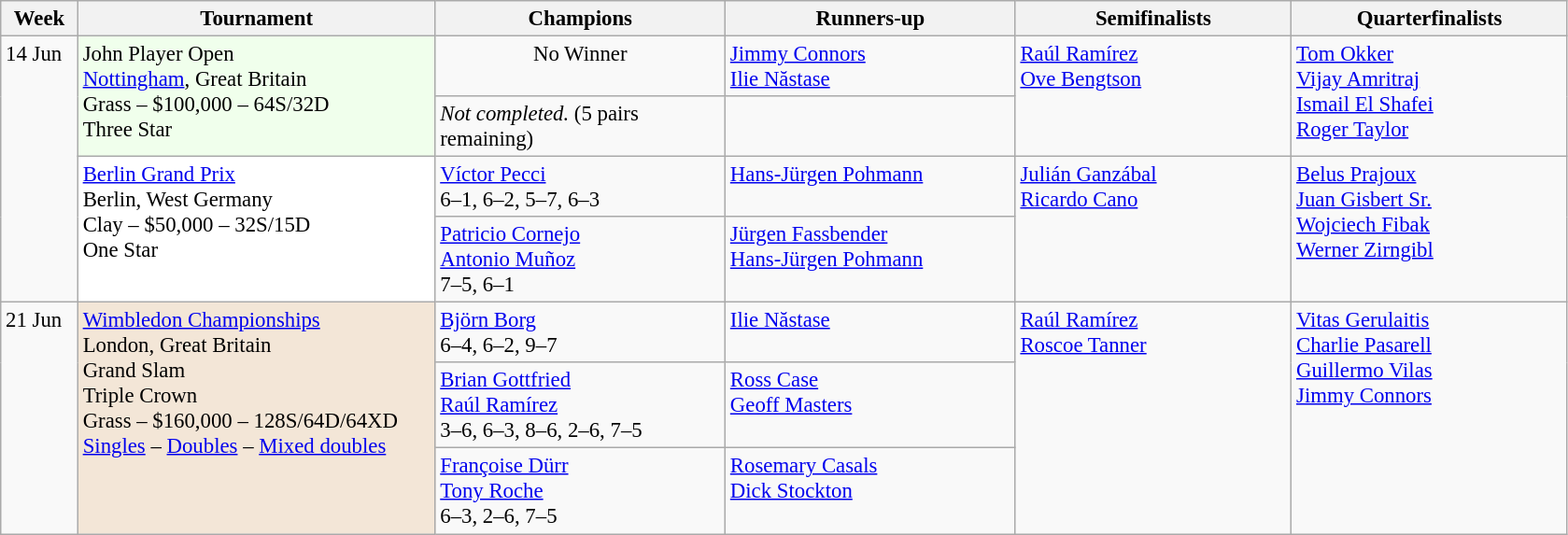<table class=wikitable style=font-size:95%>
<tr>
<th style="width:48px;">Week</th>
<th style="width:248px;">Tournament</th>
<th style="width:200px;">Champions</th>
<th style="width:200px;">Runners-up</th>
<th style="width:190px;">Semifinalists</th>
<th style="width:190px;">Quarterfinalists</th>
</tr>
<tr valign=top>
<td rowspan=4>14 Jun</td>
<td style="background:#F0FFEC;" rowspan="2">John Player Open <br> <a href='#'>Nottingham</a>, Great Britain <br> Grass – $100,000 – 64S/32D <br> Three Star</td>
<td align="center">No Winner</td>
<td> <a href='#'>Jimmy Connors</a> <br>  <a href='#'>Ilie Năstase</a><br> </td>
<td rowspan=2> <a href='#'>Raúl Ramírez</a> <br>  <a href='#'>Ove Bengtson</a></td>
<td rowspan=2> <a href='#'>Tom Okker</a> <br>  <a href='#'>Vijay Amritraj</a> <br>  <a href='#'>Ismail El Shafei</a> <br>  <a href='#'>Roger Taylor</a></td>
</tr>
<tr valign=top>
<td><em>Not completed.</em> (5 pairs remaining)</td>
<td></td>
</tr>
<tr valign=top>
<td style="background:#fff;" rowspan="2"><a href='#'>Berlin Grand Prix</a> <br>  Berlin, West Germany <br> Clay – $50,000 – 32S/15D <br> One Star</td>
<td> <a href='#'>Víctor Pecci</a> <br> 6–1, 6–2, 5–7, 6–3</td>
<td> <a href='#'>Hans-Jürgen Pohmann</a></td>
<td rowspan=2> <a href='#'>Julián Ganzábal</a> <br>  <a href='#'>Ricardo Cano</a></td>
<td rowspan=2> <a href='#'>Belus Prajoux</a> <br>  <a href='#'>Juan Gisbert Sr.</a> <br>  <a href='#'>Wojciech Fibak</a> <br>  <a href='#'>Werner Zirngibl</a></td>
</tr>
<tr valign=top>
<td> <a href='#'>Patricio Cornejo</a> <br>  <a href='#'>Antonio Muñoz</a> <br> 7–5, 6–1</td>
<td> <a href='#'>Jürgen Fassbender</a> <br>  <a href='#'>Hans-Jürgen Pohmann</a></td>
</tr>
<tr valign=top>
<td rowspan=3>21 Jun</td>
<td style="background:#F3E6D7;" rowspan="3"><a href='#'>Wimbledon Championships</a> <br> London, Great Britain <br> Grand Slam <br> Triple Crown <br> Grass – $160,000 – 128S/64D/64XD <br> <a href='#'>Singles</a> – <a href='#'>Doubles</a> – <a href='#'>Mixed doubles</a></td>
<td> <a href='#'>Björn Borg</a> <br> 6–4, 6–2, 9–7</td>
<td> <a href='#'>Ilie Năstase</a></td>
<td rowspan=3> <a href='#'>Raúl Ramírez</a> <br>  <a href='#'>Roscoe Tanner</a></td>
<td rowspan=3> <a href='#'>Vitas Gerulaitis</a> <br>  <a href='#'>Charlie Pasarell</a> <br>  <a href='#'>Guillermo Vilas</a> <br>  <a href='#'>Jimmy Connors</a></td>
</tr>
<tr valign=top>
<td> <a href='#'>Brian Gottfried</a> <br>  <a href='#'>Raúl Ramírez</a> <br> 3–6, 6–3, 8–6, 2–6, 7–5</td>
<td> <a href='#'>Ross Case</a> <br>  <a href='#'>Geoff Masters</a></td>
</tr>
<tr valign=top>
<td> <a href='#'>Françoise Dürr</a> <br>  <a href='#'>Tony Roche</a> <br> 6–3, 2–6, 7–5</td>
<td> <a href='#'>Rosemary Casals</a> <br>  <a href='#'>Dick Stockton</a></td>
</tr>
</table>
